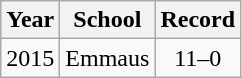<table class="wikitable" style="text-align:center">
<tr>
<th>Year</th>
<th>School</th>
<th>Record</th>
</tr>
<tr>
<td>2015</td>
<td>Emmaus</td>
<td>11–0</td>
</tr>
</table>
